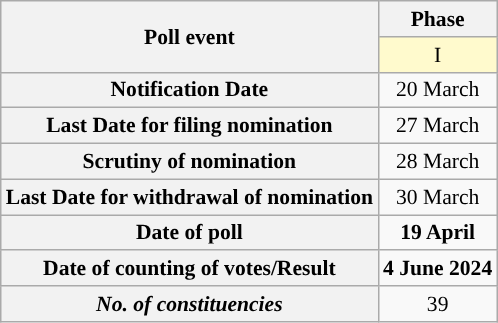<table class="wikitable" style="text-align:center;margin:auto;font-size:90%;">
<tr>
<th rowspan="2">Poll event</th>
<th>Phase</th>
</tr>
<tr>
<td bgcolor="#FFFACD">I</td>
</tr>
<tr>
<th>Notification Date</th>
<td>20 March</td>
</tr>
<tr>
<th>Last Date for filing nomination</th>
<td>27 March</td>
</tr>
<tr>
<th>Scrutiny of nomination</th>
<td>28 March</td>
</tr>
<tr>
<th>Last Date for withdrawal of nomination</th>
<td>30 March</td>
</tr>
<tr>
<th>Date of poll</th>
<td><strong>19 April</strong></td>
</tr>
<tr>
<th>Date of counting of votes/Result</th>
<td><strong>4 June 2024</strong></td>
</tr>
<tr>
<th><strong><em>No. of constituencies</em></strong></th>
<td>39</td>
</tr>
</table>
